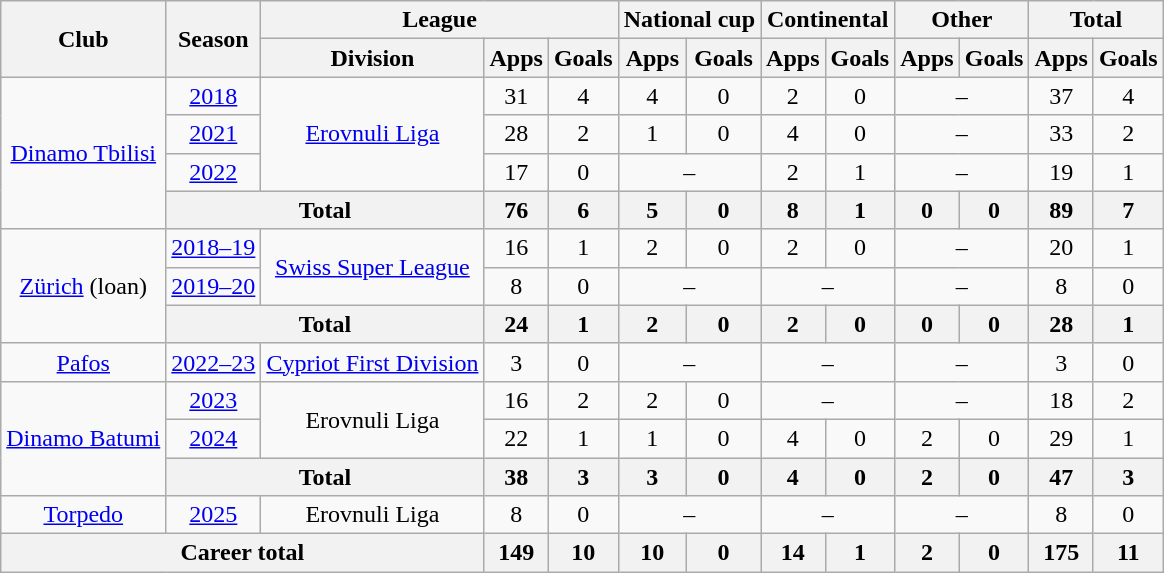<table class="wikitable" style="text-align:center">
<tr>
<th rowspan="2">Club</th>
<th rowspan="2">Season</th>
<th colspan="3">League</th>
<th colspan="2">National cup</th>
<th colspan="2">Continental</th>
<th colspan="2">Other</th>
<th colspan="2">Total</th>
</tr>
<tr>
<th>Division</th>
<th>Apps</th>
<th>Goals</th>
<th>Apps</th>
<th>Goals</th>
<th>Apps</th>
<th>Goals</th>
<th>Apps</th>
<th>Goals</th>
<th>Apps</th>
<th>Goals</th>
</tr>
<tr>
<td rowspan="4"><a href='#'>Dinamo Tbilisi</a></td>
<td><a href='#'>2018</a></td>
<td rowspan="3"><a href='#'>Erovnuli Liga</a></td>
<td>31</td>
<td>4</td>
<td>4</td>
<td>0</td>
<td>2</td>
<td>0</td>
<td colspan="2">–</td>
<td>37</td>
<td>4</td>
</tr>
<tr>
<td><a href='#'>2021</a></td>
<td>28</td>
<td>2</td>
<td>1</td>
<td>0</td>
<td>4</td>
<td>0</td>
<td colspan="2">–</td>
<td>33</td>
<td>2</td>
</tr>
<tr>
<td><a href='#'>2022</a></td>
<td>17</td>
<td>0</td>
<td colspan="2">–</td>
<td>2</td>
<td>1</td>
<td colspan="2">–</td>
<td>19</td>
<td>1</td>
</tr>
<tr>
<th colspan="2">Total</th>
<th>76</th>
<th>6</th>
<th>5</th>
<th>0</th>
<th>8</th>
<th>1</th>
<th>0</th>
<th>0</th>
<th>89</th>
<th>7</th>
</tr>
<tr>
<td rowspan="3"><a href='#'>Zürich</a> (loan)</td>
<td><a href='#'>2018–19</a></td>
<td rowspan="2"><a href='#'>Swiss Super League</a></td>
<td>16</td>
<td>1</td>
<td>2</td>
<td>0</td>
<td>2</td>
<td>0</td>
<td colspan="2">–</td>
<td>20</td>
<td>1</td>
</tr>
<tr>
<td><a href='#'>2019–20</a></td>
<td>8</td>
<td>0</td>
<td colspan="2">–</td>
<td colspan="2">–</td>
<td colspan="2">–</td>
<td>8</td>
<td>0</td>
</tr>
<tr>
<th colspan="2">Total</th>
<th>24</th>
<th>1</th>
<th>2</th>
<th>0</th>
<th>2</th>
<th>0</th>
<th>0</th>
<th>0</th>
<th>28</th>
<th>1</th>
</tr>
<tr>
<td><a href='#'>Pafos</a></td>
<td><a href='#'>2022–23</a></td>
<td><a href='#'>Cypriot First Division</a></td>
<td>3</td>
<td>0</td>
<td colspan="2">–</td>
<td colspan="2">–</td>
<td colspan="2">–</td>
<td>3</td>
<td>0</td>
</tr>
<tr>
<td rowspan="3"><a href='#'>Dinamo Batumi</a></td>
<td><a href='#'>2023</a></td>
<td rowspan="2">Erovnuli Liga</td>
<td>16</td>
<td>2</td>
<td>2</td>
<td>0</td>
<td colspan="2">–</td>
<td colspan="2">–</td>
<td>18</td>
<td>2</td>
</tr>
<tr>
<td><a href='#'>2024</a></td>
<td>22</td>
<td>1</td>
<td>1</td>
<td>0</td>
<td>4</td>
<td>0</td>
<td>2</td>
<td>0</td>
<td>29</td>
<td>1</td>
</tr>
<tr>
<th colspan="2">Total</th>
<th>38</th>
<th>3</th>
<th>3</th>
<th>0</th>
<th>4</th>
<th>0</th>
<th>2</th>
<th>0</th>
<th>47</th>
<th>3</th>
</tr>
<tr>
<td><a href='#'>Torpedo</a></td>
<td><a href='#'>2025</a></td>
<td>Erovnuli Liga</td>
<td>8</td>
<td>0</td>
<td colspan="2">–</td>
<td colspan="2">–</td>
<td colspan="2">–</td>
<td>8</td>
<td>0</td>
</tr>
<tr>
<th colspan="3">Career total</th>
<th>149</th>
<th>10</th>
<th>10</th>
<th>0</th>
<th>14</th>
<th>1</th>
<th>2</th>
<th>0</th>
<th>175</th>
<th>11</th>
</tr>
</table>
